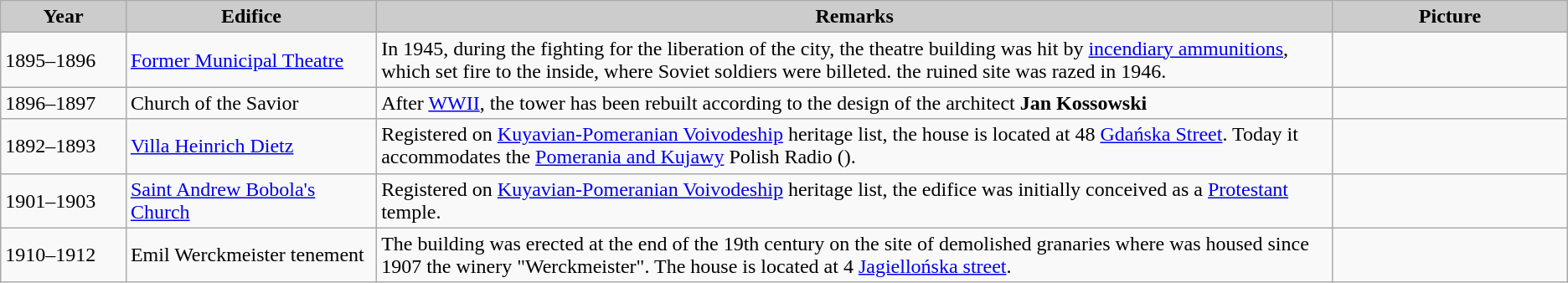<table class="wikitable" width="">
<tr align="center" bgcolor="#CCCCCC">
<td width=8%><strong>Year</strong></td>
<td width=16%><strong>Edifice</strong></td>
<td width=61%><strong>Remarks</strong></td>
<td width=15%><strong>Picture</strong></td>
</tr>
<tr ----bgcolor="#EFEFEF">
<td>1895–1896</td>
<td><a href='#'>Former Municipal Theatre</a></td>
<td>In 1945, during the fighting for the liberation of the city, the theatre building was hit by <a href='#'>incendiary ammunitions</a>, which set fire to the inside, where Soviet soldiers were billeted. the ruined site was razed in 1946.</td>
<td></td>
</tr>
<tr ---->
<td>1896–1897</td>
<td>Church of the Savior</td>
<td>After <a href='#'>WWII</a>, the tower has been rebuilt according to the design of the architect <strong>Jan Kossowski</strong></td>
<td></td>
</tr>
<tr ----bgcolor="#EFEFEF">
<td>1892–1893</td>
<td><a href='#'>Villa Heinrich Dietz</a></td>
<td>Registered on <a href='#'>Kuyavian-Pomeranian Voivodeship</a> heritage list, the house is located at 48 <a href='#'>Gdańska Street</a>. Today it accommodates the <a href='#'>Pomerania and Kujawy</a> Polish Radio ().</td>
<td></td>
</tr>
<tr ---->
<td>1901–1903</td>
<td><a href='#'>Saint Andrew Bobola's Church</a></td>
<td>Registered on <a href='#'>Kuyavian-Pomeranian Voivodeship</a> heritage list, the edifice was initially conceived as a <a href='#'>Protestant</a> temple.</td>
<td></td>
</tr>
<tr ----bgcolor="#EFEFEF">
<td>1910–1912</td>
<td>Emil Werckmeister tenement</td>
<td>The building was erected at the end of the 19th century on the site of demolished granaries where was housed since 1907 the winery "Werckmeister". The house is located at 4 <a href='#'>Jagiellońska street</a>.</td>
<td></td>
</tr>
</table>
